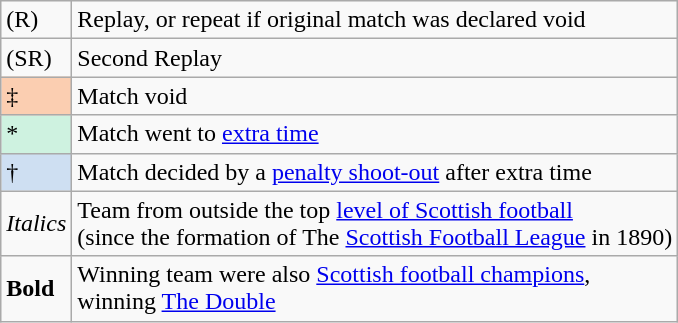<table class="wikitable">
<tr>
<td>(R)</td>
<td>Replay, or repeat if original match was declared void</td>
</tr>
<tr>
<td>(SR)</td>
<td>Second Replay</td>
</tr>
<tr>
<td bgcolor=#FBCEB1>‡</td>
<td>Match void</td>
</tr>
<tr>
<td bgcolor=#CEF2E0>*</td>
<td>Match went to <a href='#'>extra time</a></td>
</tr>
<tr>
<td bgcolor=#cedff2>†</td>
<td>Match decided by a <a href='#'>penalty shoot-out</a> after extra time</td>
</tr>
<tr>
<td><em>Italics</em></td>
<td>Team from outside the top <a href='#'>level of Scottish football</a><br>(since the formation of The <a href='#'>Scottish Football League</a> in 1890)</td>
</tr>
<tr>
<td><strong>Bold</strong></td>
<td>Winning team were also <a href='#'>Scottish football champions</a>,<br> winning <a href='#'>The Double</a></td>
</tr>
</table>
